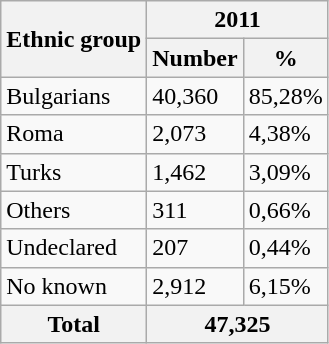<table class="wikitable">
<tr>
<th rowspan="2">Ethnic group</th>
<th colspan="2">2011</th>
</tr>
<tr>
<th>Number</th>
<th>%</th>
</tr>
<tr>
<td>Bulgarians</td>
<td>40,360</td>
<td>85,28%</td>
</tr>
<tr>
<td>Roma</td>
<td>2,073</td>
<td>4,38%</td>
</tr>
<tr>
<td>Turks</td>
<td>1,462</td>
<td>3,09%</td>
</tr>
<tr>
<td>Others</td>
<td>311</td>
<td>0,66%</td>
</tr>
<tr>
<td>Undeclared</td>
<td>207</td>
<td>0,44%</td>
</tr>
<tr>
<td>No known</td>
<td>2,912</td>
<td>6,15%</td>
</tr>
<tr>
<th>Total</th>
<th colspan="2">47,325</th>
</tr>
</table>
